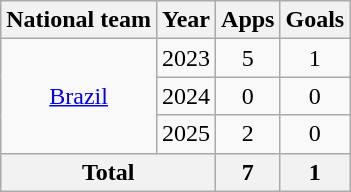<table class="wikitable" style="text-align:center">
<tr>
<th>National team</th>
<th>Year</th>
<th>Apps</th>
<th>Goals</th>
</tr>
<tr>
<td rowspan="3"><a href='#'>Brazil</a></td>
<td>2023</td>
<td>5</td>
<td>1</td>
</tr>
<tr>
<td>2024</td>
<td>0</td>
<td>0</td>
</tr>
<tr>
<td>2025</td>
<td>2</td>
<td>0</td>
</tr>
<tr>
<th colspan="2">Total</th>
<th>7</th>
<th>1</th>
</tr>
</table>
